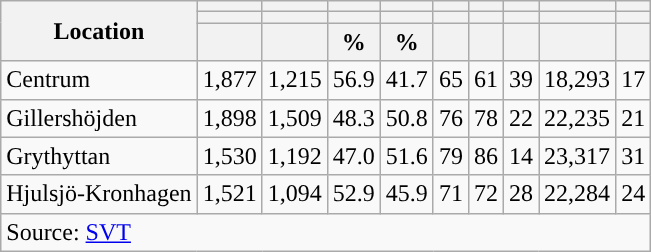<table role="presentation" class="wikitable sortable mw-collapsible">
<tr>
<th rowspan="3">Location</th>
<th></th>
<th></th>
<th></th>
<th></th>
<th></th>
<th></th>
<th></th>
<th></th>
<th></th>
</tr>
<tr>
<th></th>
<th></th>
<th style="background:"></th>
<th style="background:"></th>
<th></th>
<th></th>
<th></th>
<th></th>
<th></th>
</tr>
<tr>
<th data-sort-type="number"></th>
<th data-sort-type="number"></th>
<th data-sort-type="number">%</th>
<th data-sort-type="number">%</th>
<th data-sort-type="number"></th>
<th data-sort-type="number"></th>
<th data-sort-type="number"></th>
<th data-sort-type="number"></th>
<th data-sort-type="number"></th>
</tr>
<tr>
<td align="left">Centrum</td>
<td>1,877</td>
<td>1,215</td>
<td>56.9</td>
<td>41.7</td>
<td>65</td>
<td>61</td>
<td>39</td>
<td>18,293</td>
<td>17</td>
</tr>
<tr>
<td align="left">Gillershöjden</td>
<td>1,898</td>
<td>1,509</td>
<td>48.3</td>
<td>50.8</td>
<td>76</td>
<td>78</td>
<td>22</td>
<td>22,235</td>
<td>21</td>
</tr>
<tr>
<td align="left">Grythyttan</td>
<td>1,530</td>
<td>1,192</td>
<td>47.0</td>
<td>51.6</td>
<td>79</td>
<td>86</td>
<td>14</td>
<td>23,317</td>
<td>31</td>
</tr>
<tr>
<td align="left">Hjulsjö-Kronhagen</td>
<td>1,521</td>
<td>1,094</td>
<td>52.9</td>
<td>45.9</td>
<td>71</td>
<td>72</td>
<td>28</td>
<td>22,284</td>
<td>24</td>
</tr>
<tr>
<td colspan="10" align="left">Source: <a href='#'>SVT</a></td>
</tr>
</table>
